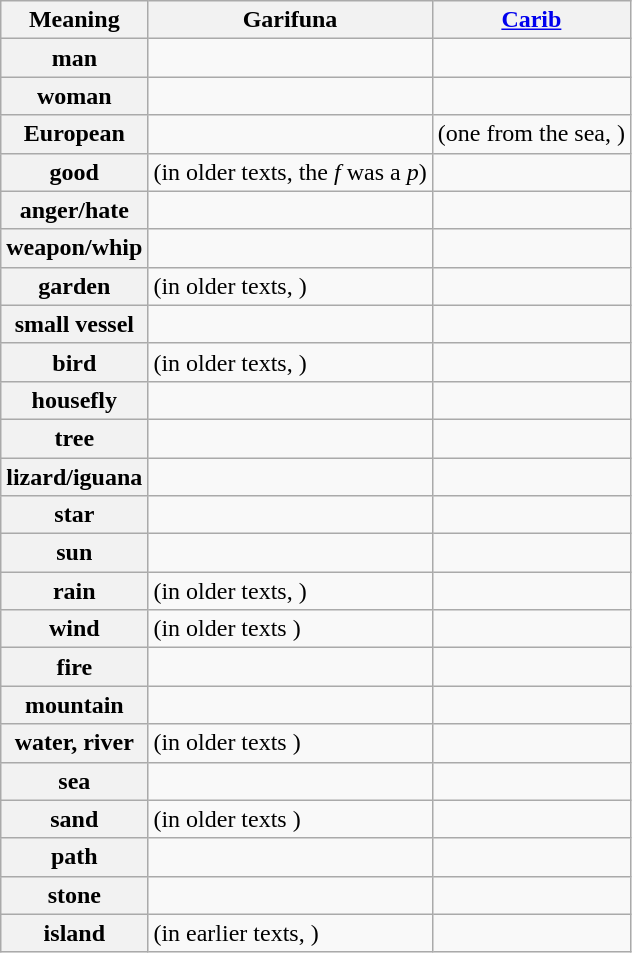<table class="wikitable">
<tr>
<th>Meaning</th>
<th>Garifuna</th>
<th><a href='#'>Carib</a></th>
</tr>
<tr>
<th>man</th>
<td></td>
<td></td>
</tr>
<tr>
<th>woman</th>
<td></td>
<td></td>
</tr>
<tr>
<th>European</th>
<td></td>
<td> (one from the sea, )</td>
</tr>
<tr>
<th>good</th>
<td> (in older texts, the <em>f</em> was a <em>p</em>)</td>
<td></td>
</tr>
<tr>
<th>anger/hate</th>
<td></td>
<td></td>
</tr>
<tr>
<th>weapon/whip</th>
<td></td>
<td></td>
</tr>
<tr>
<th>garden</th>
<td> (in older texts, )</td>
<td></td>
</tr>
<tr>
<th>small vessel</th>
<td></td>
<td></td>
</tr>
<tr>
<th>bird</th>
<td> (in older texts, )</td>
<td></td>
</tr>
<tr>
<th>housefly</th>
<td></td>
<td></td>
</tr>
<tr>
<th>tree</th>
<td></td>
<td></td>
</tr>
<tr>
<th>lizard/iguana</th>
<td></td>
<td></td>
</tr>
<tr>
<th>star</th>
<td></td>
<td></td>
</tr>
<tr>
<th>sun</th>
<td></td>
<td></td>
</tr>
<tr>
<th>rain</th>
<td> (in older texts, )</td>
<td></td>
</tr>
<tr>
<th>wind</th>
<td> (in older texts )</td>
<td></td>
</tr>
<tr>
<th>fire</th>
<td></td>
<td></td>
</tr>
<tr>
<th>mountain</th>
<td></td>
<td></td>
</tr>
<tr>
<th>water, river</th>
<td> (in older texts )</td>
<td></td>
</tr>
<tr>
<th>sea</th>
<td></td>
<td></td>
</tr>
<tr>
<th>sand</th>
<td> (in older texts )</td>
<td></td>
</tr>
<tr>
<th>path</th>
<td></td>
<td></td>
</tr>
<tr>
<th>stone</th>
<td></td>
<td></td>
</tr>
<tr>
<th>island</th>
<td> (in earlier texts, )</td>
<td></td>
</tr>
</table>
